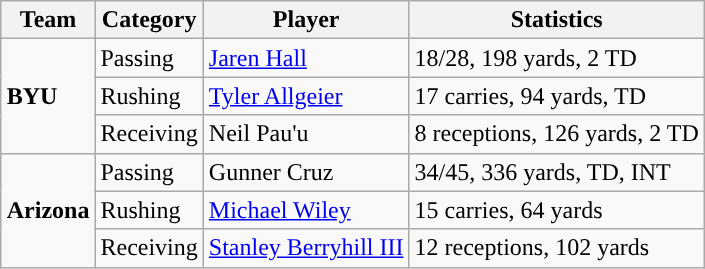<table class="wikitable" style="float: right;">
<tr>
<th>Team</th>
<th>Category</th>
<th>Player</th>
<th>Statistics</th>
</tr>
<tr>
<td rowspan=3><strong>BYU</strong></td>
<td>Passing</td>
<td><a href='#'>Jaren Hall</a></td>
<td>18/28, 198 yards, 2 TD</td>
</tr>
<tr>
<td>Rushing</td>
<td><a href='#'>Tyler Allgeier</a></td>
<td>17 carries, 94 yards, TD</td>
</tr>
<tr>
<td>Receiving</td>
<td>Neil Pau'u</td>
<td>8 receptions, 126 yards, 2 TD</td>
</tr>
<tr>
<td rowspan=3><strong>Arizona</strong></td>
<td>Passing</td>
<td>Gunner Cruz</td>
<td>34/45, 336 yards, TD, INT</td>
</tr>
<tr>
<td>Rushing</td>
<td><a href='#'>Michael Wiley</a></td>
<td>15 carries, 64 yards</td>
</tr>
<tr>
<td>Receiving</td>
<td><a href='#'>Stanley Berryhill III</a></td>
<td>12 receptions, 102 yards</td>
</tr>
</table>
